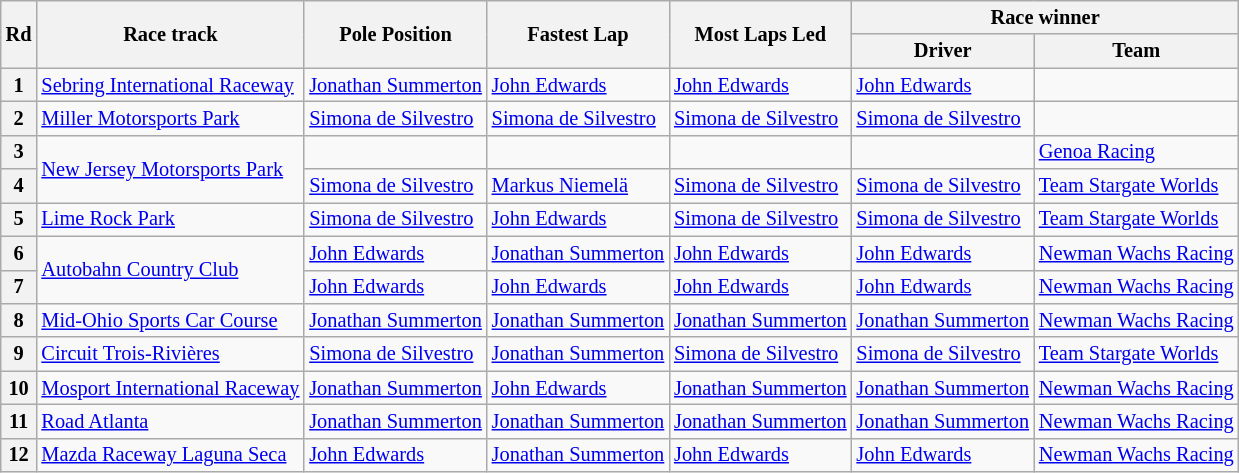<table class="wikitable" style="font-size:85%;">
<tr>
<th rowspan="2">Rd</th>
<th rowspan="2">Race track</th>
<th rowspan="2">Pole Position</th>
<th rowspan="2">Fastest Lap</th>
<th rowspan="2">Most Laps Led</th>
<th colspan="2">Race winner</th>
</tr>
<tr>
<th>Driver</th>
<th>Team</th>
</tr>
<tr>
<th>1</th>
<td><a href='#'>Sebring International Raceway</a></td>
<td> <a href='#'>Jonathan Summerton</a></td>
<td> <a href='#'>John Edwards</a></td>
<td> <a href='#'>John Edwards</a></td>
<td> <a href='#'>John Edwards</a></td>
<td></td>
</tr>
<tr>
<th>2</th>
<td><a href='#'>Miller Motorsports Park</a></td>
<td> <a href='#'>Simona de Silvestro</a></td>
<td> <a href='#'>Simona de Silvestro</a></td>
<td> <a href='#'>Simona de Silvestro</a></td>
<td> <a href='#'>Simona de Silvestro</a></td>
<td></td>
</tr>
<tr>
<th>3</th>
<td rowspan="2"><a href='#'>New Jersey Motorsports Park</a></td>
<td></td>
<td></td>
<td></td>
<td></td>
<td> <a href='#'>Genoa Racing</a></td>
</tr>
<tr>
<th>4</th>
<td> <a href='#'>Simona de Silvestro</a></td>
<td> <a href='#'>Markus Niemelä</a></td>
<td> <a href='#'>Simona de Silvestro</a></td>
<td> <a href='#'>Simona de Silvestro</a></td>
<td> <a href='#'>Team Stargate Worlds</a></td>
</tr>
<tr>
<th>5</th>
<td><a href='#'>Lime Rock Park</a></td>
<td> <a href='#'>Simona de Silvestro</a></td>
<td> <a href='#'>John Edwards</a></td>
<td> <a href='#'>Simona de Silvestro</a></td>
<td> <a href='#'>Simona de Silvestro</a></td>
<td> <a href='#'>Team Stargate Worlds</a></td>
</tr>
<tr>
<th>6</th>
<td rowspan="2"><a href='#'>Autobahn Country Club</a></td>
<td> <a href='#'>John Edwards</a></td>
<td> <a href='#'>Jonathan Summerton</a></td>
<td> <a href='#'>John Edwards</a></td>
<td> <a href='#'>John Edwards</a></td>
<td> <a href='#'>Newman Wachs Racing</a></td>
</tr>
<tr>
<th>7</th>
<td> <a href='#'>John Edwards</a></td>
<td> <a href='#'>John Edwards</a></td>
<td> <a href='#'>John Edwards</a></td>
<td> <a href='#'>John Edwards</a></td>
<td> <a href='#'>Newman Wachs Racing</a></td>
</tr>
<tr>
<th>8</th>
<td><a href='#'>Mid-Ohio Sports Car Course</a></td>
<td> <a href='#'>Jonathan Summerton</a></td>
<td> <a href='#'>Jonathan Summerton</a></td>
<td> <a href='#'>Jonathan Summerton</a></td>
<td> <a href='#'>Jonathan Summerton</a></td>
<td> <a href='#'>Newman Wachs Racing</a></td>
</tr>
<tr>
<th>9</th>
<td><a href='#'>Circuit Trois-Rivières</a></td>
<td> <a href='#'>Simona de Silvestro</a></td>
<td> <a href='#'>Jonathan Summerton</a></td>
<td> <a href='#'>Simona de Silvestro</a></td>
<td> <a href='#'>Simona de Silvestro</a></td>
<td> <a href='#'>Team Stargate Worlds</a></td>
</tr>
<tr>
<th>10</th>
<td><a href='#'>Mosport International Raceway</a></td>
<td> <a href='#'>Jonathan Summerton</a></td>
<td> <a href='#'>John Edwards</a></td>
<td> <a href='#'>Jonathan Summerton</a></td>
<td> <a href='#'>Jonathan Summerton</a></td>
<td> <a href='#'>Newman Wachs Racing</a></td>
</tr>
<tr>
<th>11</th>
<td><a href='#'>Road Atlanta</a></td>
<td> <a href='#'>Jonathan Summerton</a></td>
<td> <a href='#'>Jonathan Summerton</a></td>
<td> <a href='#'>Jonathan Summerton</a></td>
<td> <a href='#'>Jonathan Summerton</a></td>
<td> <a href='#'>Newman Wachs Racing</a></td>
</tr>
<tr>
<th>12</th>
<td><a href='#'>Mazda Raceway Laguna Seca</a></td>
<td> <a href='#'>John Edwards</a></td>
<td> <a href='#'>Jonathan Summerton</a></td>
<td> <a href='#'>John Edwards</a></td>
<td> <a href='#'>John Edwards</a></td>
<td> <a href='#'>Newman Wachs Racing</a></td>
</tr>
</table>
